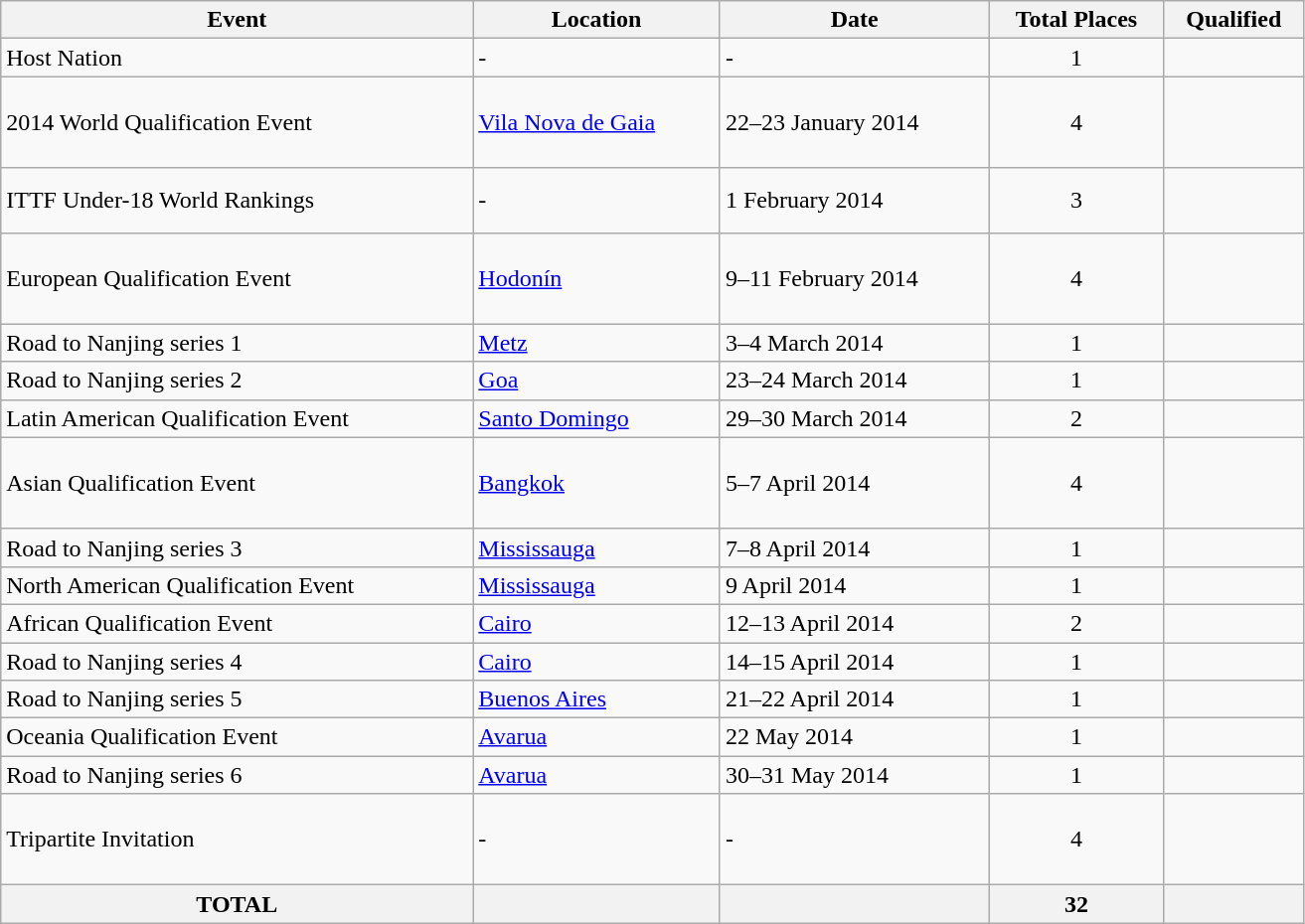<table class="wikitable" width=875>
<tr>
<th>Event</th>
<th>Location</th>
<th>Date</th>
<th>Total Places</th>
<th>Qualified</th>
</tr>
<tr>
<td>Host Nation</td>
<td>-</td>
<td>-</td>
<td align="center">1</td>
<td></td>
</tr>
<tr>
<td>2014 World Qualification Event</td>
<td> <a href='#'>Vila Nova de Gaia</a></td>
<td>22–23 January 2014</td>
<td align="center">4</td>
<td><br><br><br></td>
</tr>
<tr>
<td>ITTF Under-18 World Rankings</td>
<td>-</td>
<td>1 February 2014</td>
<td align="center">3</td>
<td><br><br></td>
</tr>
<tr>
<td>European Qualification Event</td>
<td> <a href='#'>Hodonín</a></td>
<td>9–11 February 2014</td>
<td align="center">4</td>
<td><br><br><br></td>
</tr>
<tr>
<td>Road to Nanjing series 1</td>
<td> <a href='#'>Metz</a></td>
<td>3–4 March 2014</td>
<td align="center">1</td>
<td></td>
</tr>
<tr>
<td>Road to Nanjing series 2</td>
<td> <a href='#'>Goa</a></td>
<td>23–24 March 2014</td>
<td align="center">1</td>
<td></td>
</tr>
<tr>
<td>Latin American Qualification Event</td>
<td> <a href='#'>Santo Domingo</a></td>
<td>29–30 March 2014</td>
<td align="center">2</td>
<td><br></td>
</tr>
<tr>
<td>Asian Qualification Event</td>
<td> <a href='#'>Bangkok</a></td>
<td>5–7 April 2014</td>
<td align="center">4</td>
<td><br><br><br></td>
</tr>
<tr>
<td>Road to Nanjing series 3</td>
<td> <a href='#'>Mississauga</a></td>
<td>7–8 April 2014</td>
<td align="center">1</td>
<td></td>
</tr>
<tr>
<td>North American Qualification Event</td>
<td> <a href='#'>Mississauga</a></td>
<td>9 April 2014</td>
<td align="center">1</td>
<td></td>
</tr>
<tr>
<td>African Qualification Event</td>
<td> <a href='#'>Cairo</a></td>
<td>12–13 April 2014</td>
<td align="center">2</td>
<td><br></td>
</tr>
<tr>
<td>Road to Nanjing series 4</td>
<td> <a href='#'>Cairo</a></td>
<td>14–15 April 2014</td>
<td align="center">1</td>
<td></td>
</tr>
<tr>
<td>Road to Nanjing series 5</td>
<td> <a href='#'>Buenos Aires</a></td>
<td>21–22 April 2014</td>
<td align="center">1</td>
<td></td>
</tr>
<tr>
<td>Oceania Qualification Event</td>
<td> <a href='#'>Avarua</a></td>
<td>22 May 2014</td>
<td align="center">1</td>
<td></td>
</tr>
<tr>
<td>Road to Nanjing series 6</td>
<td> <a href='#'>Avarua</a></td>
<td>30–31 May 2014</td>
<td align="center">1</td>
<td></td>
</tr>
<tr>
<td>Tripartite Invitation</td>
<td>-</td>
<td>-</td>
<td align="center">4</td>
<td><br><br><br></td>
</tr>
<tr>
<th>TOTAL</th>
<th></th>
<th></th>
<th>32</th>
<th></th>
</tr>
</table>
